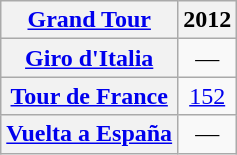<table class="wikitable plainrowheaders">
<tr>
<th scope="col"><a href='#'>Grand Tour</a></th>
<th scope="col">2012</th>
</tr>
<tr style="text-align:center;">
<th scope="row"> <a href='#'>Giro d'Italia</a></th>
<td>—</td>
</tr>
<tr style="text-align:center;">
<th scope="row"> <a href='#'>Tour de France</a></th>
<td style="text-align:center;"><a href='#'>152</a></td>
</tr>
<tr style="text-align:center;">
<th scope="row"> <a href='#'>Vuelta a España</a></th>
<td>—</td>
</tr>
</table>
